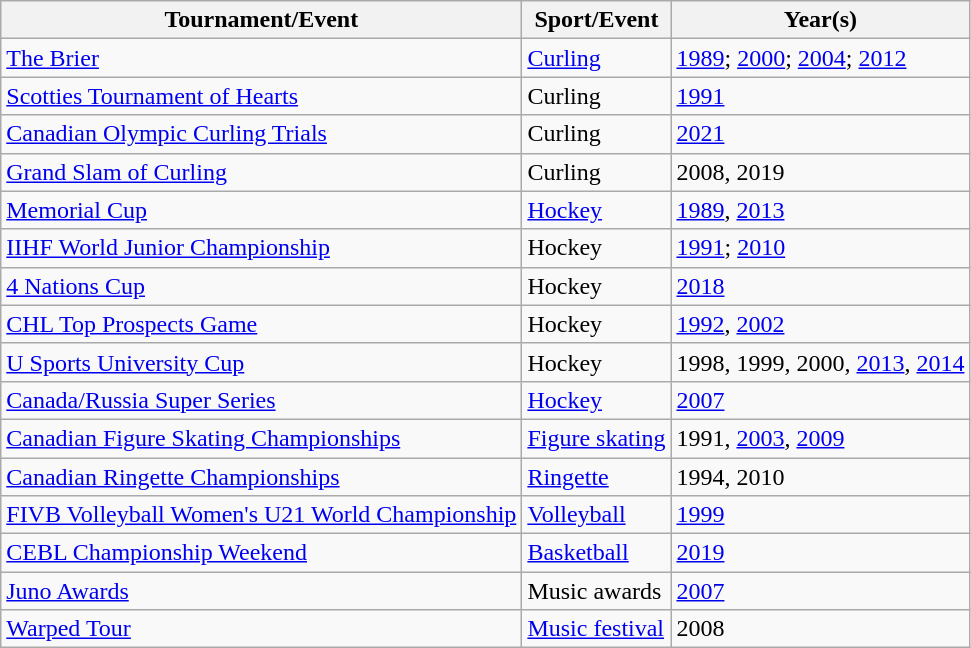<table class="wikitable">
<tr>
<th bgcolor="#DDDDFF">Tournament/Event</th>
<th bgcolor="#DDDDFF">Sport/Event</th>
<th bgcolor="#DDDDFF">Year(s)</th>
</tr>
<tr>
<td><a href='#'>The Brier</a></td>
<td><a href='#'>Curling</a></td>
<td><a href='#'>1989</a>; <a href='#'>2000</a>; <a href='#'>2004</a>; <a href='#'>2012</a></td>
</tr>
<tr>
<td><a href='#'>Scotties Tournament of Hearts</a></td>
<td>Curling</td>
<td><a href='#'>1991</a></td>
</tr>
<tr>
<td><a href='#'>Canadian Olympic Curling Trials</a></td>
<td>Curling</td>
<td><a href='#'>2021</a></td>
</tr>
<tr>
<td><a href='#'>Grand Slam of Curling</a></td>
<td>Curling</td>
<td>2008, 2019</td>
</tr>
<tr>
<td><a href='#'>Memorial Cup</a></td>
<td><a href='#'>Hockey</a></td>
<td><a href='#'>1989</a>, <a href='#'>2013</a></td>
</tr>
<tr>
<td><a href='#'>IIHF World Junior Championship</a></td>
<td>Hockey</td>
<td><a href='#'>1991</a>; <a href='#'>2010</a></td>
</tr>
<tr>
<td><a href='#'>4 Nations Cup</a></td>
<td>Hockey</td>
<td><a href='#'>2018</a></td>
</tr>
<tr>
<td><a href='#'>CHL Top Prospects Game</a></td>
<td>Hockey</td>
<td><a href='#'>1992</a>, <a href='#'>2002</a></td>
</tr>
<tr>
<td><a href='#'>U Sports University Cup</a></td>
<td>Hockey</td>
<td>1998, 1999, 2000, <a href='#'>2013</a>, <a href='#'>2014</a></td>
</tr>
<tr>
<td><a href='#'>Canada/Russia Super Series</a></td>
<td><a href='#'>Hockey</a></td>
<td><a href='#'>2007</a></td>
</tr>
<tr>
<td><a href='#'>Canadian Figure Skating Championships</a></td>
<td><a href='#'>Figure skating</a></td>
<td>1991, <a href='#'>2003</a>, <a href='#'>2009</a></td>
</tr>
<tr>
<td><a href='#'>Canadian Ringette Championships</a></td>
<td><a href='#'>Ringette</a></td>
<td>1994, 2010</td>
</tr>
<tr>
<td><a href='#'>FIVB Volleyball Women's U21 World Championship</a></td>
<td><a href='#'>Volleyball</a></td>
<td><a href='#'>1999</a></td>
</tr>
<tr>
<td><a href='#'>CEBL Championship Weekend</a></td>
<td><a href='#'>Basketball</a></td>
<td><a href='#'>2019</a></td>
</tr>
<tr>
<td><a href='#'>Juno Awards</a></td>
<td>Music awards</td>
<td><a href='#'>2007</a></td>
</tr>
<tr>
<td><a href='#'>Warped Tour</a></td>
<td><a href='#'>Music festival</a></td>
<td>2008</td>
</tr>
</table>
